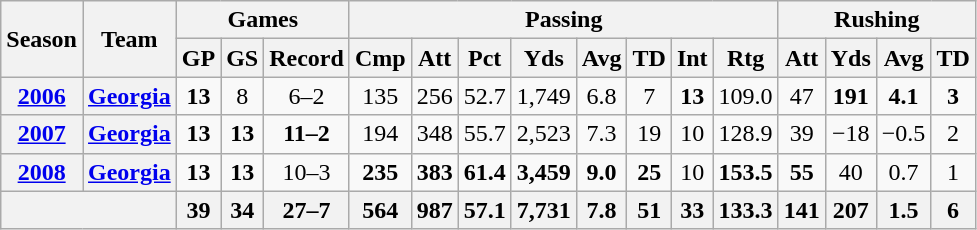<table class="wikitable" style="text-align:center;">
<tr>
<th rowspan="2">Season</th>
<th rowspan="2">Team</th>
<th colspan="3">Games</th>
<th colspan="8">Passing</th>
<th colspan="5">Rushing</th>
</tr>
<tr>
<th>GP</th>
<th>GS</th>
<th>Record</th>
<th>Cmp</th>
<th>Att</th>
<th>Pct</th>
<th>Yds</th>
<th>Avg</th>
<th>TD</th>
<th>Int</th>
<th>Rtg</th>
<th>Att</th>
<th>Yds</th>
<th>Avg</th>
<th>TD</th>
</tr>
<tr>
<th><a href='#'>2006</a></th>
<th><a href='#'>Georgia</a></th>
<td><strong>13</strong></td>
<td>8</td>
<td>6–2</td>
<td>135</td>
<td>256</td>
<td>52.7</td>
<td>1,749</td>
<td>6.8</td>
<td>7</td>
<td><strong>13</strong></td>
<td>109.0</td>
<td>47</td>
<td><strong>191</strong></td>
<td><strong>4.1</strong></td>
<td><strong>3</strong></td>
</tr>
<tr>
<th><a href='#'>2007</a></th>
<th><a href='#'>Georgia</a></th>
<td><strong>13</strong></td>
<td><strong>13</strong></td>
<td><strong>11–2</strong></td>
<td>194</td>
<td>348</td>
<td>55.7</td>
<td>2,523</td>
<td>7.3</td>
<td>19</td>
<td>10</td>
<td>128.9</td>
<td>39</td>
<td>−18</td>
<td>−0.5</td>
<td>2</td>
</tr>
<tr>
<th><a href='#'>2008</a></th>
<th><a href='#'>Georgia</a></th>
<td><strong>13</strong></td>
<td><strong>13</strong></td>
<td>10–3</td>
<td><strong>235</strong></td>
<td><strong>383</strong></td>
<td><strong>61.4</strong></td>
<td><strong>3,459</strong></td>
<td><strong>9.0</strong></td>
<td><strong>25</strong></td>
<td>10</td>
<td><strong>153.5</strong></td>
<td><strong>55</strong></td>
<td>40</td>
<td>0.7</td>
<td>1</td>
</tr>
<tr>
<th colspan="2"></th>
<th>39</th>
<th>34</th>
<th>27–7</th>
<th>564</th>
<th>987</th>
<th>57.1</th>
<th>7,731</th>
<th>7.8</th>
<th>51</th>
<th>33</th>
<th>133.3</th>
<th>141</th>
<th>207</th>
<th>1.5</th>
<th>6</th>
</tr>
</table>
